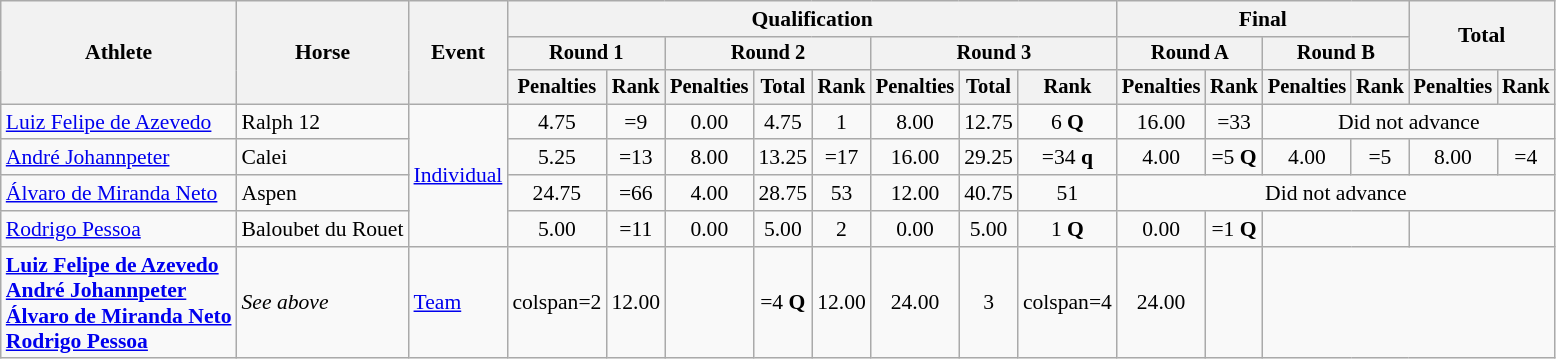<table class=wikitable style=font-size:90%;text-align:center>
<tr>
<th rowspan=3>Athlete</th>
<th rowspan=3>Horse</th>
<th rowspan=3>Event</th>
<th colspan=8>Qualification</th>
<th colspan=4>Final</th>
<th rowspan=2 colspan=2>Total</th>
</tr>
<tr style=font-size:95%>
<th colspan=2>Round 1</th>
<th colspan=3>Round 2</th>
<th colspan=3>Round 3</th>
<th colspan=2>Round A</th>
<th colspan=2>Round B</th>
</tr>
<tr style=font-size:95%>
<th>Penalties</th>
<th>Rank</th>
<th>Penalties</th>
<th>Total</th>
<th>Rank</th>
<th>Penalties</th>
<th>Total</th>
<th>Rank</th>
<th>Penalties</th>
<th>Rank</th>
<th>Penalties</th>
<th>Rank</th>
<th>Penalties</th>
<th>Rank</th>
</tr>
<tr>
<td align=left><a href='#'>Luiz Felipe de Azevedo</a></td>
<td align=left>Ralph 12</td>
<td align=left rowspan=4><a href='#'>Individual</a></td>
<td>4.75</td>
<td>=9</td>
<td>0.00</td>
<td>4.75</td>
<td>1</td>
<td>8.00</td>
<td>12.75</td>
<td>6 <strong>Q</strong></td>
<td>16.00</td>
<td>=33</td>
<td colspan=4>Did not advance</td>
</tr>
<tr>
<td align=left><a href='#'>André Johannpeter</a></td>
<td align=left>Calei</td>
<td>5.25</td>
<td>=13</td>
<td>8.00</td>
<td>13.25</td>
<td>=17</td>
<td>16.00</td>
<td>29.25</td>
<td>=34 <strong>q</strong></td>
<td>4.00</td>
<td>=5 <strong>Q</strong></td>
<td>4.00</td>
<td>=5</td>
<td>8.00</td>
<td>=4</td>
</tr>
<tr>
<td align=left><a href='#'>Álvaro de Miranda Neto</a></td>
<td align=left>Aspen</td>
<td>24.75</td>
<td>=66</td>
<td>4.00</td>
<td>28.75</td>
<td>53</td>
<td>12.00</td>
<td>40.75</td>
<td>51</td>
<td colspan=6>Did not advance</td>
</tr>
<tr>
<td align=left><a href='#'>Rodrigo Pessoa</a></td>
<td align=left>Baloubet du Rouet</td>
<td>5.00</td>
<td>=11</td>
<td>0.00</td>
<td>5.00</td>
<td>2</td>
<td>0.00</td>
<td>5.00</td>
<td>1 <strong>Q</strong></td>
<td>0.00</td>
<td>=1 <strong>Q</strong></td>
<td colspan=2></td>
<td colspan=2></td>
</tr>
<tr>
<td align=left><strong><a href='#'>Luiz Felipe de Azevedo</a><br><a href='#'>André Johannpeter</a><br><a href='#'>Álvaro de Miranda Neto</a><br><a href='#'>Rodrigo Pessoa</a></strong></td>
<td align=left><em>See above</em></td>
<td align=left><a href='#'>Team</a></td>
<td>colspan=2 </td>
<td>12.00</td>
<td></td>
<td>=4 <strong>Q</strong></td>
<td>12.00</td>
<td>24.00</td>
<td>3</td>
<td>colspan=4 </td>
<td>24.00</td>
<td></td>
</tr>
</table>
